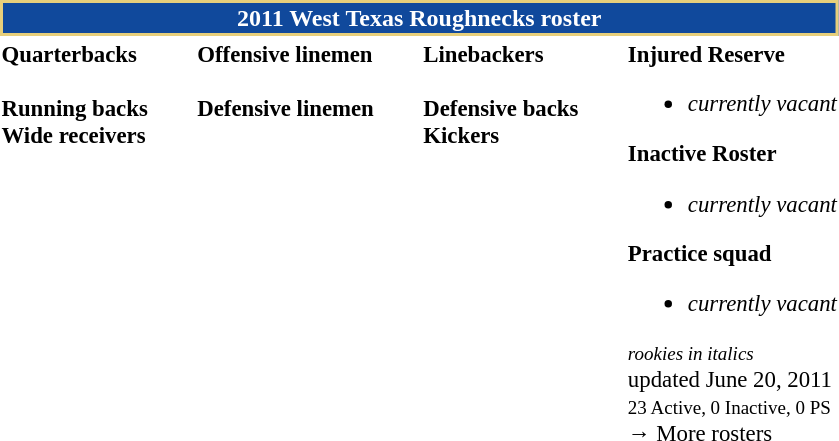<table class="toccolours" style="text-align: left;">
<tr>
<th colspan="7" style="background:#10499C; border:2px solid #E7CF7B; color:white; text-align:center;"><strong>2011 West Texas Roughnecks roster</strong></th>
</tr>
<tr>
<td style="font-size: 95%;vertical-align:top;"><strong>Quarterbacks</strong><br>
<br><strong>Running backs</strong>

<br><strong>Wide receivers</strong>




</td>
<td style="width: 25px;"></td>
<td style="font-size: 95%;vertical-align:top;"><strong>Offensive linemen</strong><br>

<br><strong>Defensive linemen</strong>




</td>
<td style="width: 25px;"></td>
<td style="font-size: 95%;vertical-align:top;"><strong>Linebackers</strong><br><br><strong>Defensive backs</strong>




<br><strong>Kickers</strong>
</td>
<td style="width: 25px;"></td>
<td style="font-size: 95%;vertical-align:top;"><strong>Injured Reserve</strong><br><ul><li><em>currently vacant</em></li></ul><strong>Inactive Roster</strong><ul><li><em>currently vacant</em></li></ul><strong>Practice squad</strong><ul><li><em>currently vacant</em></li></ul><small><em>rookies in italics</em></small><br>
 updated June 20, 2011<br>
<small>23 Active, 0 Inactive, 0 PS</small><br>→ More rosters</td>
</tr>
<tr>
</tr>
</table>
